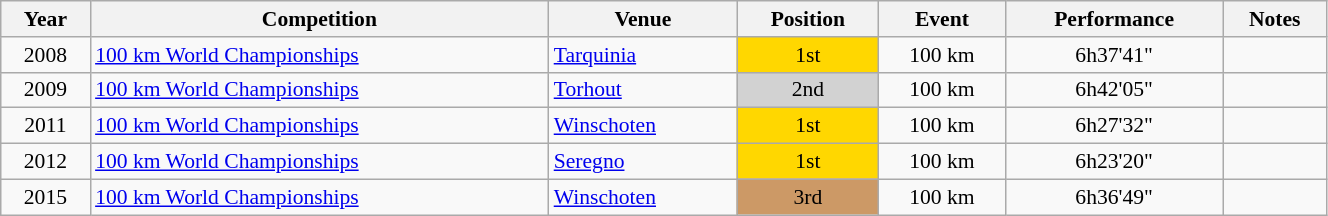<table class="wikitable" width=70% style="font-size:90%; text-align:center;">
<tr>
<th>Year</th>
<th>Competition</th>
<th>Venue</th>
<th>Position</th>
<th>Event</th>
<th>Performance</th>
<th>Notes</th>
</tr>
<tr>
<td>2008</td>
<td align=left><a href='#'>100 km World Championships</a></td>
<td align=left> <a href='#'>Tarquinia</a></td>
<td bgcolor=gold>1st</td>
<td>100 km</td>
<td>6h37'41"</td>
<td></td>
</tr>
<tr>
<td>2009</td>
<td align=left><a href='#'>100 km World Championships</a></td>
<td align=left> <a href='#'>Torhout</a></td>
<td bgcolor=d2d2d2>2nd</td>
<td>100 km</td>
<td>6h42'05"</td>
<td></td>
</tr>
<tr>
<td>2011</td>
<td align=left><a href='#'>100 km World Championships</a></td>
<td align=left> <a href='#'>Winschoten</a></td>
<td bgcolor=gold>1st</td>
<td>100 km</td>
<td>6h27'32"</td>
<td></td>
</tr>
<tr>
<td>2012</td>
<td align=left><a href='#'>100 km World Championships</a></td>
<td align=left> <a href='#'>Seregno</a></td>
<td bgcolor=gold>1st</td>
<td>100 km</td>
<td>6h23'20"</td>
<td></td>
</tr>
<tr>
<td>2015</td>
<td align=left><a href='#'>100 km World Championships</a></td>
<td align=left> <a href='#'>Winschoten</a></td>
<td bgcolor=cc9966>3rd</td>
<td>100 km</td>
<td>6h36'49"</td>
<td></td>
</tr>
</table>
